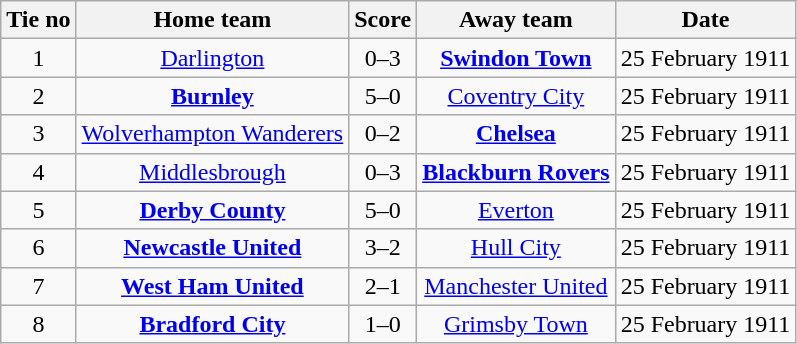<table class="wikitable" style="text-align: center">
<tr>
<th>Tie no</th>
<th>Home team</th>
<th>Score</th>
<th>Away team</th>
<th>Date</th>
</tr>
<tr>
<td>1</td>
<td><a href='#'>Darlington</a></td>
<td>0–3</td>
<td><strong><a href='#'>Swindon Town</a></strong></td>
<td>25 February 1911</td>
</tr>
<tr>
<td>2</td>
<td><strong><a href='#'>Burnley</a></strong></td>
<td>5–0</td>
<td><a href='#'>Coventry City</a></td>
<td>25 February 1911</td>
</tr>
<tr>
<td>3</td>
<td><a href='#'>Wolverhampton Wanderers</a></td>
<td>0–2</td>
<td><strong><a href='#'>Chelsea</a></strong></td>
<td>25 February 1911</td>
</tr>
<tr>
<td>4</td>
<td><a href='#'>Middlesbrough</a></td>
<td>0–3</td>
<td><strong><a href='#'>Blackburn Rovers</a></strong></td>
<td>25 February 1911</td>
</tr>
<tr>
<td>5</td>
<td><strong><a href='#'>Derby County</a></strong></td>
<td>5–0</td>
<td><a href='#'>Everton</a></td>
<td>25 February 1911</td>
</tr>
<tr>
<td>6</td>
<td><strong><a href='#'>Newcastle United</a></strong></td>
<td>3–2</td>
<td><a href='#'>Hull City</a></td>
<td>25 February 1911</td>
</tr>
<tr>
<td>7</td>
<td><strong><a href='#'>West Ham United</a></strong></td>
<td>2–1</td>
<td><a href='#'>Manchester United</a></td>
<td>25 February 1911</td>
</tr>
<tr>
<td>8</td>
<td><strong><a href='#'>Bradford City</a></strong></td>
<td>1–0</td>
<td><a href='#'>Grimsby Town</a></td>
<td>25 February 1911</td>
</tr>
</table>
